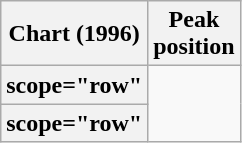<table class="wikitable sortable plainrowheaders">
<tr>
<th scope="col">Chart (1996)</th>
<th scope="col">Peak<br>position</th>
</tr>
<tr>
<th>scope="row" </th>
</tr>
<tr>
<th>scope="row" </th>
</tr>
</table>
